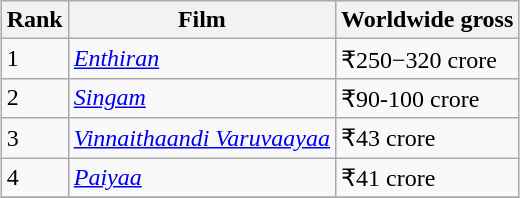<table class="wikitable sortable" style="margin:auto; margin:auto">
<tr>
<th>Rank</th>
<th>Film</th>
<th>Worldwide gross</th>
</tr>
<tr>
<td>1</td>
<td><em><a href='#'>Enthiran</a></em></td>
<td>₹250−320 crore</td>
</tr>
<tr>
<td>2</td>
<td><em><a href='#'>Singam</a></em></td>
<td>₹90-100 crore</td>
</tr>
<tr>
<td>3</td>
<td><em><a href='#'>Vinnaithaandi Varuvaayaa</a></em></td>
<td>₹43 crore</td>
</tr>
<tr>
<td>4</td>
<td><em><a href='#'>Paiyaa</a></em></td>
<td>₹41 crore</td>
</tr>
<tr>
</tr>
</table>
